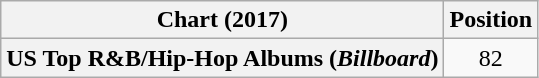<table class="wikitable plainrowheaders" style="text-align:center">
<tr>
<th scope="col">Chart (2017)</th>
<th scope="col">Position</th>
</tr>
<tr>
<th scope="row">US Top R&B/Hip-Hop Albums (<em>Billboard</em>)</th>
<td>82</td>
</tr>
</table>
